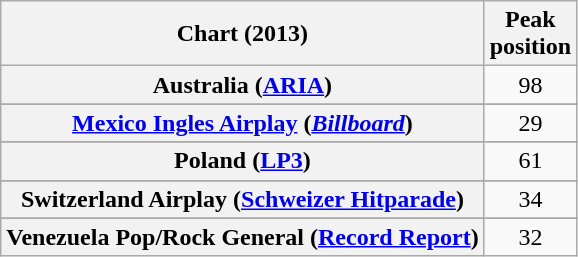<table class="wikitable sortable plainrowheaders" style="text-align:center">
<tr>
<th>Chart (2013)</th>
<th>Peak<br>position</th>
</tr>
<tr>
<th scope="row">Australia (<a href='#'>ARIA</a>)</th>
<td align="center">98</td>
</tr>
<tr>
</tr>
<tr>
</tr>
<tr>
</tr>
<tr>
</tr>
<tr>
<th scope="row"><a href='#'>Mexico Ingles Airplay</a> (<em><a href='#'>Billboard</a></em>)</th>
<td align="center">29</td>
</tr>
<tr>
</tr>
<tr>
<th scope="row">Poland (<a href='#'>LP3</a>)</th>
<td style="text-align:center;">61</td>
</tr>
<tr>
</tr>
<tr>
<th scope="row">Switzerland Airplay (<a href='#'>Schweizer Hitparade</a>)</th>
<td>34</td>
</tr>
<tr>
</tr>
<tr>
</tr>
<tr>
</tr>
<tr>
<th scope="row">Venezuela Pop/Rock General (<a href='#'>Record Report</a>)</th>
<td align="center">32</td>
</tr>
</table>
